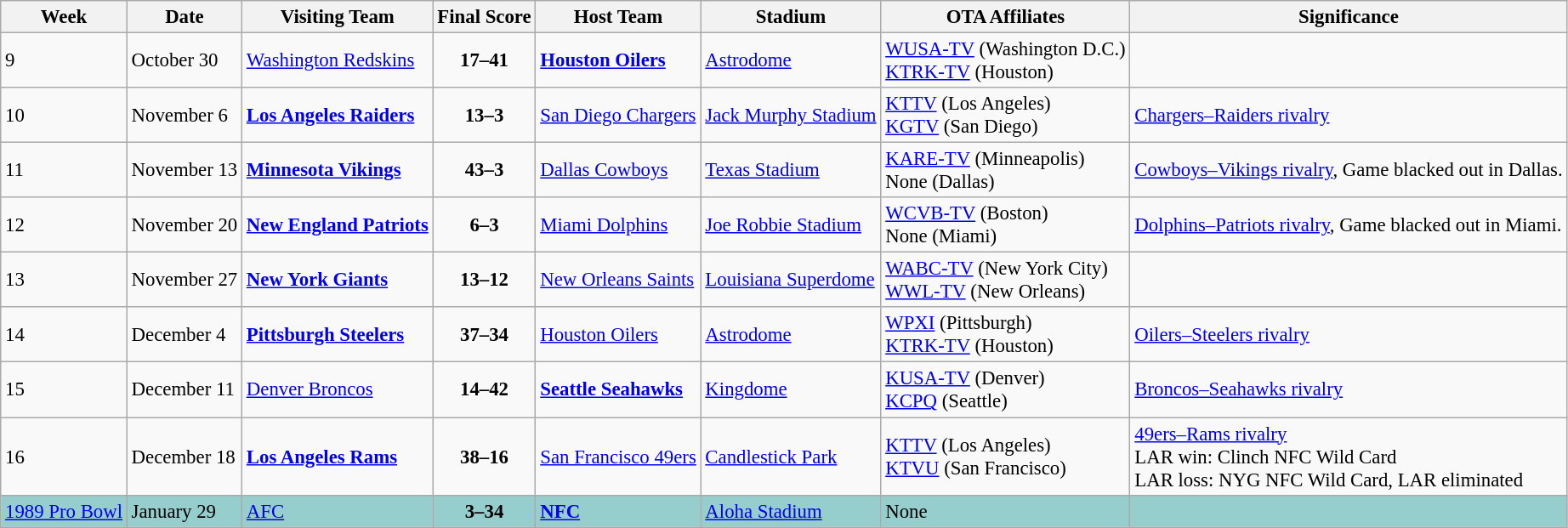<table class="wikitable" style="font-size: 95%;">
<tr>
<th>Week</th>
<th>Date</th>
<th>Visiting Team</th>
<th>Final Score</th>
<th>Host Team</th>
<th>Stadium</th>
<th>OTA Affiliates</th>
<th>Significance</th>
</tr>
<tr>
<td>9</td>
<td>October 30</td>
<td><a href='#'>Washington Redskins</a></td>
<td align="center"><strong>17–41</strong></td>
<td><strong><a href='#'>Houston Oilers</a></strong></td>
<td><a href='#'>Astrodome</a></td>
<td><a href='#'>WUSA-TV</a> (Washington D.C.)<br><a href='#'>KTRK-TV</a> (Houston)</td>
<td></td>
</tr>
<tr>
<td>10</td>
<td>November 6</td>
<td><strong><a href='#'>Los Angeles Raiders</a></strong></td>
<td align="center"><strong>13–3</strong></td>
<td><a href='#'>San Diego Chargers</a></td>
<td><a href='#'>Jack Murphy Stadium</a></td>
<td><a href='#'>KTTV</a> (Los Angeles)<br><a href='#'>KGTV</a> (San Diego)</td>
<td><a href='#'>Chargers–Raiders rivalry</a></td>
</tr>
<tr>
<td>11</td>
<td>November 13</td>
<td><strong><a href='#'>Minnesota Vikings</a></strong></td>
<td align="center"><strong>43–3</strong></td>
<td><a href='#'>Dallas Cowboys</a></td>
<td><a href='#'>Texas Stadium</a></td>
<td><a href='#'>KARE-TV</a> (Minneapolis)<br>None (Dallas)</td>
<td><a href='#'>Cowboys–Vikings rivalry</a>, Game blacked out in Dallas.</td>
</tr>
<tr>
<td>12</td>
<td>November 20</td>
<td><strong><a href='#'>New England Patriots</a></strong></td>
<td align="center"><strong>6–3</strong></td>
<td><a href='#'>Miami Dolphins</a></td>
<td><a href='#'>Joe Robbie Stadium</a></td>
<td><a href='#'>WCVB-TV</a> (Boston)<br>None (Miami)</td>
<td><a href='#'>Dolphins–Patriots rivalry</a>, Game blacked out in Miami.</td>
</tr>
<tr>
<td>13</td>
<td>November 27</td>
<td><strong><a href='#'>New York Giants</a></strong></td>
<td align="center"><strong>13–12</strong></td>
<td><a href='#'>New Orleans Saints</a></td>
<td><a href='#'>Louisiana Superdome</a></td>
<td><a href='#'>WABC-TV</a> (New York City)<br><a href='#'>WWL-TV</a> (New Orleans)</td>
<td></td>
</tr>
<tr>
<td>14</td>
<td>December 4</td>
<td><strong><a href='#'>Pittsburgh Steelers</a></strong></td>
<td align="center"><strong>37–34</strong></td>
<td><a href='#'>Houston Oilers</a></td>
<td><a href='#'>Astrodome</a></td>
<td><a href='#'>WPXI</a> (Pittsburgh)<br><a href='#'>KTRK-TV</a> (Houston)</td>
<td><a href='#'>Oilers–Steelers rivalry</a></td>
</tr>
<tr>
<td>15</td>
<td>December 11</td>
<td><a href='#'>Denver Broncos</a></td>
<td align="center"><strong>14–42</strong></td>
<td><strong><a href='#'>Seattle Seahawks</a></strong></td>
<td><a href='#'>Kingdome</a></td>
<td><a href='#'>KUSA-TV</a> (Denver)<br><a href='#'>KCPQ</a> (Seattle)</td>
<td><a href='#'>Broncos–Seahawks rivalry</a></td>
</tr>
<tr>
<td>16</td>
<td>December 18</td>
<td><strong><a href='#'>Los Angeles Rams</a></strong></td>
<td align="center"><strong>38–16</strong></td>
<td><a href='#'>San Francisco 49ers</a></td>
<td><a href='#'>Candlestick Park</a></td>
<td><a href='#'>KTTV</a> (Los Angeles)<br><a href='#'>KTVU</a> (San Francisco)</td>
<td><a href='#'>49ers–Rams rivalry</a><br>LAR win: Clinch NFC Wild Card<br>LAR loss: NYG NFC Wild Card, LAR eliminated</td>
</tr>
<tr bgcolor="#96CDCD">
<td><a href='#'>1989 Pro Bowl</a></td>
<td>January 29</td>
<td><a href='#'>AFC</a></td>
<td align="center"><strong>3–34</strong></td>
<td><strong><a href='#'>NFC</a></strong></td>
<td><a href='#'>Aloha Stadium</a></td>
<td>None</td>
<td></td>
</tr>
</table>
